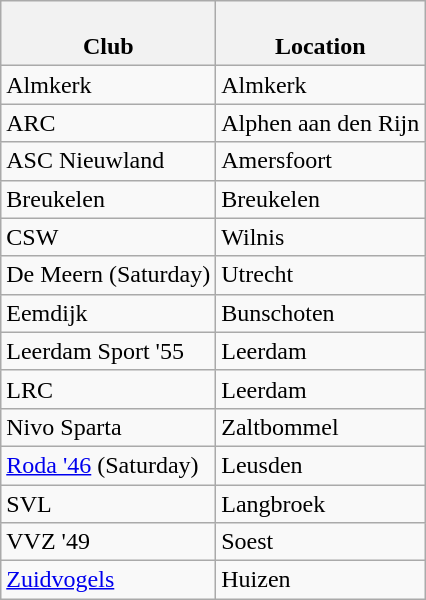<table class="wikitable">
<tr>
<th><br>Club</th>
<th><br>Location</th>
</tr>
<tr>
<td>Almkerk</td>
<td>Almkerk</td>
</tr>
<tr>
<td>ARC</td>
<td>Alphen aan den Rijn</td>
</tr>
<tr>
<td>ASC Nieuwland</td>
<td>Amersfoort</td>
</tr>
<tr>
<td>Breukelen</td>
<td>Breukelen</td>
</tr>
<tr>
<td>CSW</td>
<td>Wilnis</td>
</tr>
<tr>
<td>De Meern (Saturday)</td>
<td>Utrecht</td>
</tr>
<tr>
<td>Eemdijk</td>
<td>Bunschoten</td>
</tr>
<tr>
<td>Leerdam Sport '55</td>
<td>Leerdam</td>
</tr>
<tr>
<td>LRC</td>
<td>Leerdam</td>
</tr>
<tr>
<td>Nivo Sparta</td>
<td>Zaltbommel</td>
</tr>
<tr>
<td><a href='#'>Roda '46</a> (Saturday)</td>
<td>Leusden</td>
</tr>
<tr>
<td>SVL</td>
<td>Langbroek</td>
</tr>
<tr>
<td>VVZ '49</td>
<td>Soest</td>
</tr>
<tr>
<td><a href='#'>Zuidvogels</a></td>
<td>Huizen</td>
</tr>
</table>
